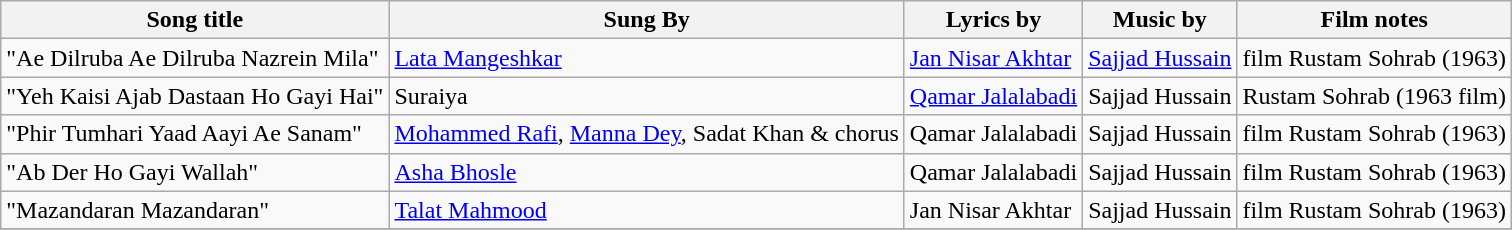<table class = "wikitable">
<tr>
<th>Song title</th>
<th>Sung By</th>
<th>Lyrics by</th>
<th>Music by</th>
<th>Film notes</th>
</tr>
<tr>
<td>"Ae Dilruba Ae Dilruba Nazrein Mila"</td>
<td><a href='#'>Lata Mangeshkar</a></td>
<td><a href='#'>Jan Nisar Akhtar</a></td>
<td><a href='#'>Sajjad Hussain</a></td>
<td>film Rustam Sohrab (1963)</td>
</tr>
<tr>
<td>"Yeh Kaisi Ajab Dastaan Ho Gayi Hai"</td>
<td>Suraiya</td>
<td><a href='#'>Qamar Jalalabadi</a></td>
<td>Sajjad Hussain</td>
<td>Rustam Sohrab (1963 film)</td>
</tr>
<tr>
<td>"Phir Tumhari Yaad Aayi Ae Sanam"</td>
<td><a href='#'>Mohammed Rafi</a>, <a href='#'>Manna Dey</a>, Sadat Khan & chorus</td>
<td>Qamar Jalalabadi</td>
<td>Sajjad Hussain</td>
<td>film Rustam Sohrab (1963)</td>
</tr>
<tr>
<td>"Ab Der Ho Gayi Wallah"</td>
<td><a href='#'>Asha Bhosle</a></td>
<td>Qamar Jalalabadi</td>
<td>Sajjad Hussain</td>
<td>film Rustam Sohrab (1963)</td>
</tr>
<tr>
<td>"Mazandaran Mazandaran"</td>
<td><a href='#'>Talat Mahmood</a></td>
<td>Jan Nisar Akhtar</td>
<td>Sajjad Hussain</td>
<td>film Rustam Sohrab (1963)</td>
</tr>
<tr>
</tr>
</table>
